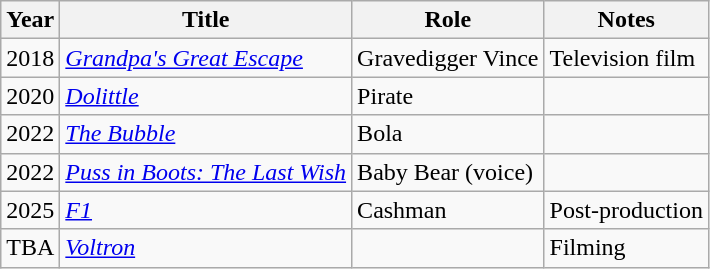<table class="wikitable sortable">
<tr>
<th>Year</th>
<th>Title</th>
<th>Role</th>
<th>Notes</th>
</tr>
<tr>
<td>2018</td>
<td><em><a href='#'>Grandpa's Great Escape</a></em></td>
<td>Gravedigger Vince</td>
<td>Television film</td>
</tr>
<tr>
<td>2020</td>
<td><em><a href='#'>Dolittle</a></em></td>
<td>Pirate</td>
<td></td>
</tr>
<tr>
<td>2022</td>
<td><em><a href='#'>The Bubble</a></em></td>
<td>Bola</td>
<td></td>
</tr>
<tr>
<td>2022</td>
<td><em><a href='#'>Puss in Boots: The Last Wish</a></em></td>
<td>Baby Bear (voice)</td>
<td></td>
</tr>
<tr>
<td>2025</td>
<td><em><a href='#'>F1</a></em></td>
<td>Cashman</td>
<td>Post-production</td>
</tr>
<tr>
<td>TBA</td>
<td><em><a href='#'>Voltron</a></em></td>
<td></td>
<td>Filming</td>
</tr>
</table>
